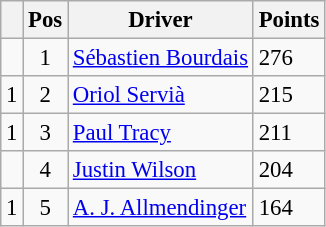<table class="wikitable" style="font-size: 95%;">
<tr>
<th></th>
<th>Pos</th>
<th>Driver</th>
<th>Points</th>
</tr>
<tr>
<td align="left"></td>
<td align="center">1</td>
<td> <a href='#'>Sébastien Bourdais</a></td>
<td align="left">276</td>
</tr>
<tr>
<td align="left"> 1</td>
<td align="center">2</td>
<td> <a href='#'>Oriol Servià</a></td>
<td align="left">215</td>
</tr>
<tr>
<td align="left"> 1</td>
<td align="center">3</td>
<td> <a href='#'>Paul Tracy</a></td>
<td align="left">211</td>
</tr>
<tr>
<td align="left"></td>
<td align="center">4</td>
<td> <a href='#'>Justin Wilson</a></td>
<td align="left">204</td>
</tr>
<tr>
<td align="left"> 1</td>
<td align="center">5</td>
<td> <a href='#'>A. J. Allmendinger</a></td>
<td align="left">164</td>
</tr>
</table>
